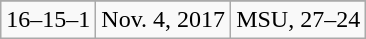<table class="wikitable">
<tr align="center">
</tr>
<tr align="center">
<td>16–15–1</td>
<td>Nov. 4, 2017</td>
<td>MSU, 27–24</td>
</tr>
</table>
